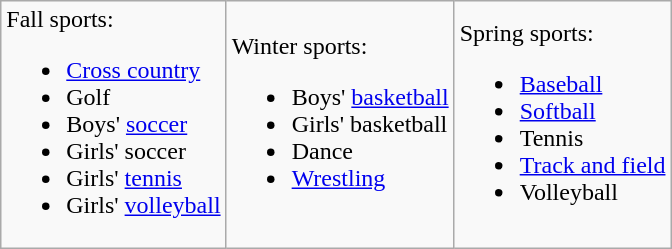<table class="wikitable">
<tr>
<td>Fall sports:<br><ul><li><a href='#'>Cross country</a></li><li>Golf</li><li>Boys' <a href='#'>soccer</a></li><li>Girls' soccer</li><li>Girls' <a href='#'>tennis</a></li><li>Girls' <a href='#'>volleyball</a></li></ul></td>
<td>Winter sports:<br><ul><li>Boys' <a href='#'>basketball</a></li><li>Girls' basketball</li><li>Dance</li><li><a href='#'>Wrestling</a></li></ul></td>
<td>Spring sports:<br><ul><li><a href='#'>Baseball</a></li><li><a href='#'>Softball</a></li><li>Tennis</li><li><a href='#'>Track and field</a></li><li>Volleyball</li></ul></td>
</tr>
</table>
